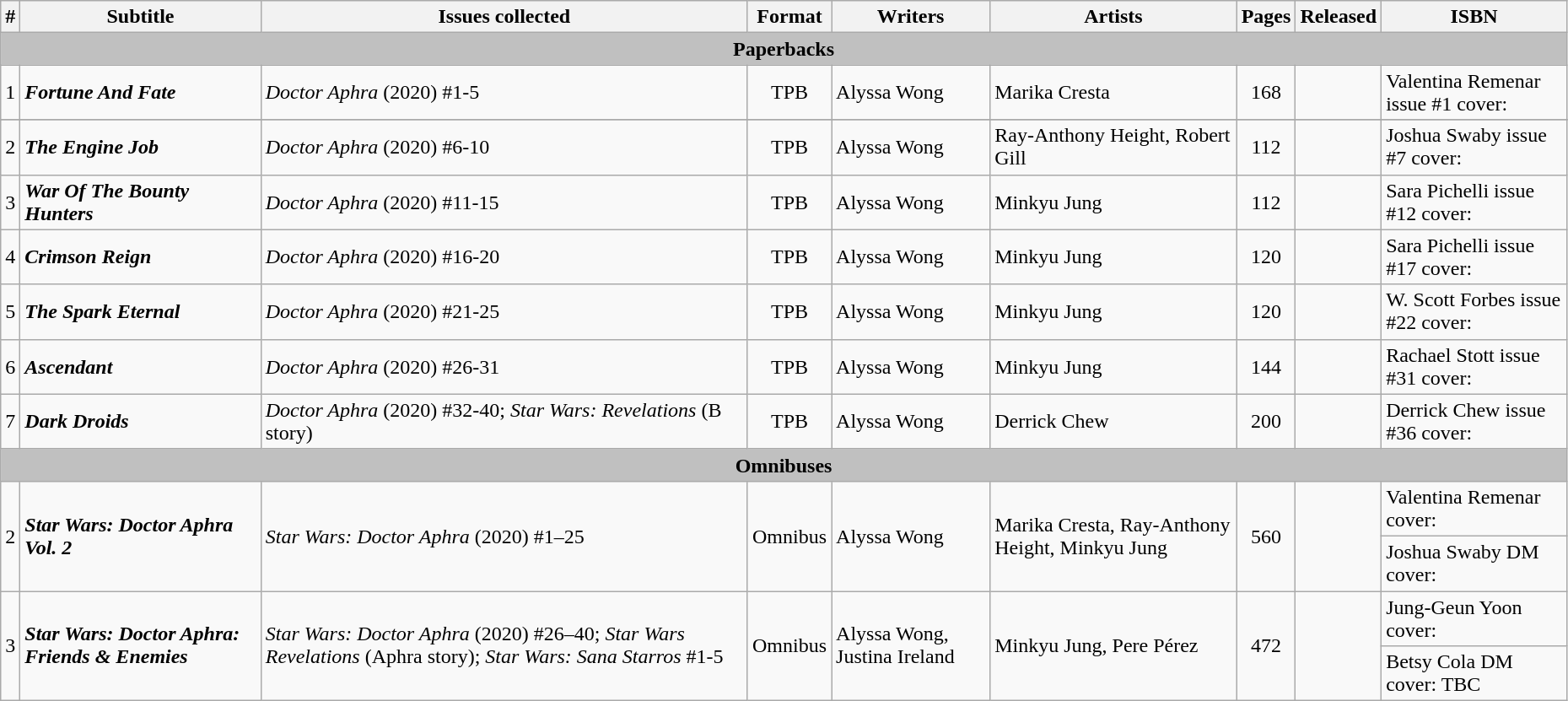<table class="wikitable sortable" width=98%>
<tr>
<th class="unsortable">#</th>
<th class="unsortable">Subtitle</th>
<th class="unsortable">Issues collected</th>
<th>Format</th>
<th class="unsortable">Writers</th>
<th class="unsortable">Artists</th>
<th class="unsortable">Pages</th>
<th>Released</th>
<th class="unsortable">ISBN</th>
</tr>
<tr>
<th colspan=9 style="background-color: silver;">Paperbacks</th>
</tr>
<tr>
<td>1</td>
<td><strong><em>Fortune And Fate</em></strong></td>
<td><em>Doctor Aphra</em> (2020) #1-5</td>
<td style="text-align: center;">TPB</td>
<td>Alyssa Wong</td>
<td>Marika Cresta</td>
<td style="text-align: center;">168</td>
<td></td>
<td>Valentina Remenar issue #1 cover: </td>
</tr>
<tr>
</tr>
<tr>
<td>2</td>
<td><strong><em>The Engine Job</em></strong></td>
<td><em>Doctor Aphra</em> (2020) #6-10</td>
<td style="text-align: center;">TPB</td>
<td>Alyssa Wong</td>
<td>Ray-Anthony Height, Robert Gill</td>
<td style="text-align: center;">112</td>
<td></td>
<td>Joshua Swaby issue #7 cover: </td>
</tr>
<tr>
<td>3</td>
<td><strong><em>War Of The Bounty Hunters</em></strong></td>
<td><em>Doctor Aphra</em> (2020) #11-15</td>
<td style="text-align: center;">TPB</td>
<td>Alyssa Wong</td>
<td>Minkyu Jung</td>
<td style="text-align: center;">112</td>
<td></td>
<td>Sara Pichelli issue #12 cover: </td>
</tr>
<tr>
<td>4</td>
<td><strong><em>Crimson Reign</em></strong></td>
<td><em>Doctor Aphra</em> (2020) #16-20</td>
<td style="text-align: center;">TPB</td>
<td>Alyssa Wong</td>
<td>Minkyu Jung</td>
<td style="text-align: center;">120</td>
<td></td>
<td>Sara Pichelli issue #17 cover: </td>
</tr>
<tr>
<td>5</td>
<td><strong><em>The Spark Eternal</em></strong></td>
<td><em>Doctor Aphra</em> (2020) #21-25</td>
<td style="text-align: center;">TPB</td>
<td>Alyssa Wong</td>
<td>Minkyu Jung</td>
<td style="text-align: center;">120</td>
<td></td>
<td>W. Scott Forbes issue #22 cover: </td>
</tr>
<tr>
<td>6</td>
<td><strong><em>Ascendant</em></strong></td>
<td><em>Doctor Aphra</em> (2020) #26-31</td>
<td style="text-align: center;">TPB</td>
<td>Alyssa Wong</td>
<td>Minkyu Jung</td>
<td style="text-align: center;">144</td>
<td></td>
<td>Rachael Stott issue #31 cover: </td>
</tr>
<tr>
<td>7</td>
<td><strong><em>Dark Droids</em></strong></td>
<td><em>Doctor Aphra</em> (2020) #32-40; <em>Star Wars: Revelations</em> (B story)</td>
<td style="text-align: center;">TPB</td>
<td>Alyssa Wong</td>
<td>Derrick Chew</td>
<td style="text-align: center;">200</td>
<td></td>
<td>Derrick Chew issue #36 cover: </td>
</tr>
<tr>
<th colspan=9 style="background-color: silver;">Omnibuses</th>
</tr>
<tr>
<td rowspan=2>2</td>
<td rowspan=2><strong><em>Star Wars: Doctor Aphra Vol. 2</em></strong></td>
<td rowspan=2><em>Star Wars: Doctor Aphra</em> (2020) #1–25</td>
<td rowspan=2 style="text-align: center;">Omnibus</td>
<td rowspan=2>Alyssa Wong</td>
<td rowspan=2>Marika Cresta, Ray-Anthony Height, Minkyu Jung</td>
<td style="text-align: center;" rowspan=2>560</td>
<td rowspan=2></td>
<td>Valentina Remenar cover: </td>
</tr>
<tr>
<td>Joshua Swaby DM cover: </td>
</tr>
<tr>
<td rowspan=2>3</td>
<td rowspan=2><strong><em>Star Wars: Doctor Aphra: Friends & Enemies</em></strong></td>
<td rowspan=2><em>Star Wars: Doctor Aphra</em> (2020) #26–40; <em>Star Wars Revelations</em> (Aphra story); <em>Star Wars: Sana Starros</em> #1-5</td>
<td rowspan=2>Omnibus</td>
<td rowspan=2>Alyssa Wong, Justina Ireland</td>
<td rowspan=2>Minkyu Jung, Pere Pérez</td>
<td style="text-align: center;" rowspan=2>472</td>
<td rowspan=2></td>
<td>Jung-Geun Yoon cover: </td>
</tr>
<tr>
<td>Betsy Cola DM cover: TBC</td>
</tr>
</table>
